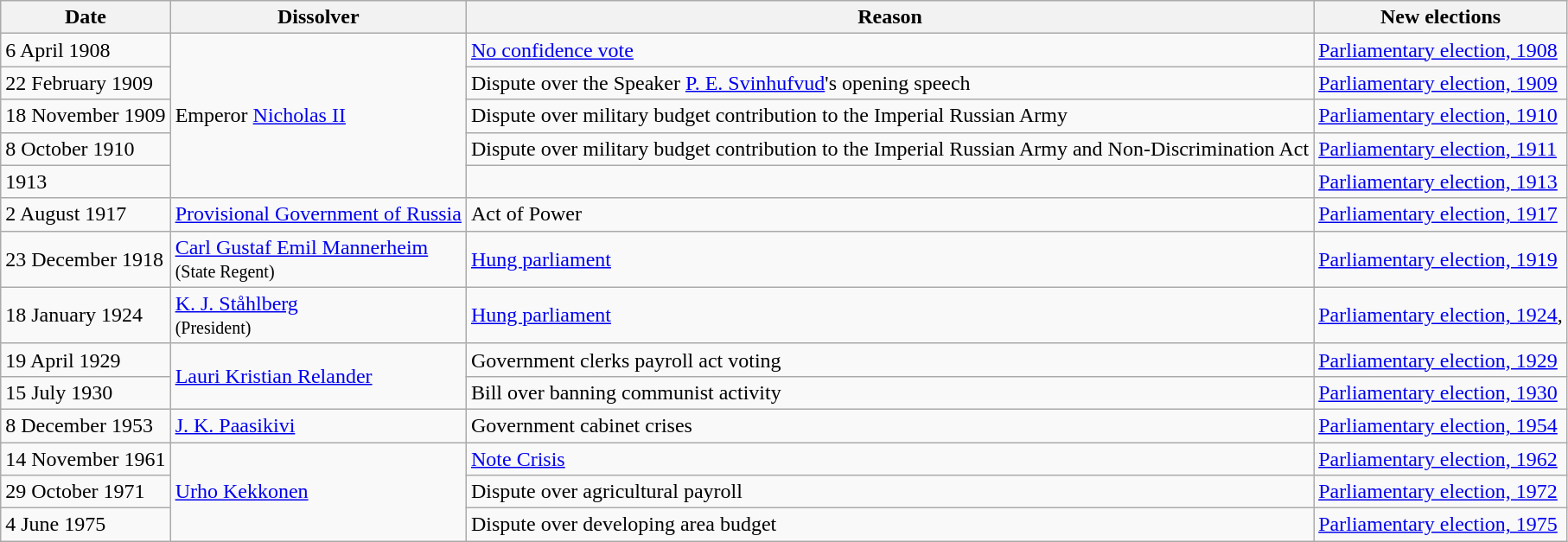<table class="wikitable sortable">
<tr>
<th>Date</th>
<th>Dissolver</th>
<th>Reason</th>
<th>New elections</th>
</tr>
<tr>
<td>6 April 1908</td>
<td rowspan="5">Emperor <a href='#'>Nicholas II</a></td>
<td><a href='#'>No confidence vote</a></td>
<td><a href='#'>Parliamentary election, 1908</a></td>
</tr>
<tr>
<td>22 February 1909</td>
<td>Dispute over the Speaker <a href='#'>P. E. Svinhufvud</a>'s opening speech</td>
<td><a href='#'>Parliamentary election, 1909</a></td>
</tr>
<tr>
<td>18 November 1909</td>
<td>Dispute over military budget contribution to the Imperial Russian Army</td>
<td><a href='#'>Parliamentary election, 1910</a></td>
</tr>
<tr>
<td>8 October 1910</td>
<td>Dispute over military budget contribution to the Imperial Russian Army and Non-Discrimination Act</td>
<td><a href='#'>Parliamentary election, 1911</a></td>
</tr>
<tr>
<td>1913</td>
<td></td>
<td><a href='#'>Parliamentary election, 1913</a></td>
</tr>
<tr>
<td>2 August 1917</td>
<td><a href='#'>Provisional Government of Russia</a></td>
<td>Act of Power</td>
<td><a href='#'>Parliamentary election, 1917</a></td>
</tr>
<tr>
<td>23 December 1918</td>
<td><a href='#'>Carl Gustaf Emil Mannerheim</a> <br><small>(State Regent)</small></td>
<td><a href='#'>Hung parliament</a></td>
<td><a href='#'>Parliamentary election, 1919</a></td>
</tr>
<tr>
<td>18 January 1924</td>
<td><a href='#'>K. J. Ståhlberg</a><br><small>(President)</small></td>
<td><a href='#'>Hung parliament</a></td>
<td><a href='#'>Parliamentary election, 1924</a>,</td>
</tr>
<tr>
<td>19 April 1929</td>
<td rowspan="2"><a href='#'>Lauri Kristian Relander</a></td>
<td>Government clerks payroll act voting</td>
<td><a href='#'>Parliamentary election, 1929</a></td>
</tr>
<tr>
<td>15 July 1930</td>
<td>Bill over banning communist activity</td>
<td><a href='#'>Parliamentary election, 1930</a></td>
</tr>
<tr>
<td>8 December 1953</td>
<td><a href='#'>J. K. Paasikivi</a></td>
<td>Government cabinet crises</td>
<td><a href='#'>Parliamentary election, 1954</a></td>
</tr>
<tr>
<td>14 November 1961</td>
<td rowspan="3"><a href='#'>Urho Kekkonen</a></td>
<td><a href='#'>Note Crisis</a></td>
<td><a href='#'>Parliamentary election, 1962</a></td>
</tr>
<tr>
<td>29 October 1971</td>
<td>Dispute over agricultural payroll</td>
<td><a href='#'>Parliamentary election, 1972</a></td>
</tr>
<tr>
<td>4 June 1975</td>
<td>Dispute over developing area budget</td>
<td><a href='#'>Parliamentary election, 1975</a></td>
</tr>
</table>
